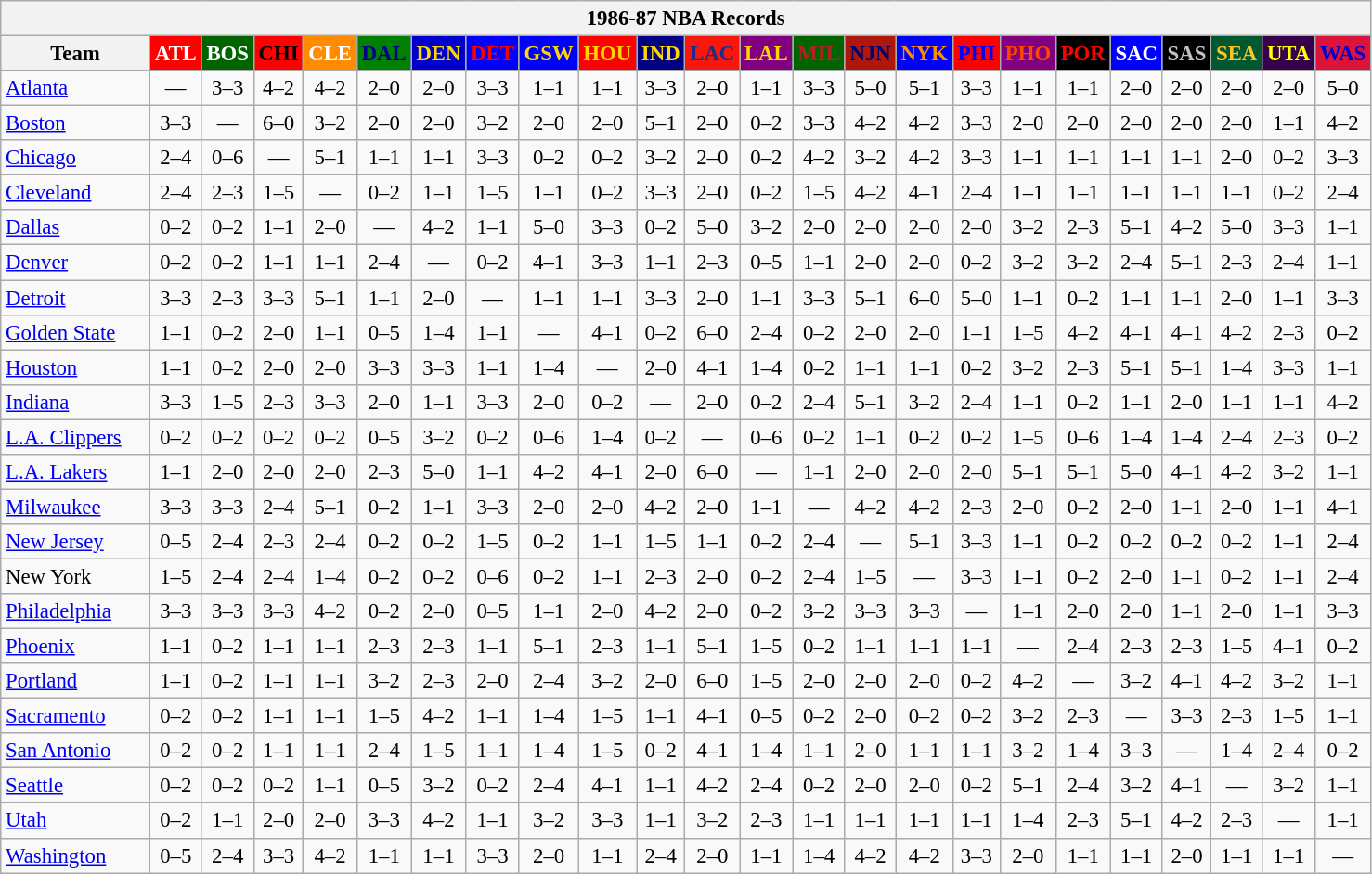<table class="wikitable" style="font-size:95%; text-align:center;">
<tr>
<th colspan=24>1986-87 NBA Records</th>
</tr>
<tr>
<th width=100>Team</th>
<th style="background:#FF0000;color:#FFFFFF;width=35">ATL</th>
<th style="background:#006400;color:#FFFFFF;width=35">BOS</th>
<th style="background:#FF0000;color:#000000;width=35">CHI</th>
<th style="background:#FF8C00;color:#FFFFFF;width=35">CLE</th>
<th style="background:#008000;color:#00008B;width=35">DAL</th>
<th style="background:#0000CD;color:#FFD700;width=35">DEN</th>
<th style="background:#0000FF;color:#FF0000;width=35">DET</th>
<th style="background:#0000FF;color:#FFD700;width=35">GSW</th>
<th style="background:#FF0000;color:#FFD700;width=35">HOU</th>
<th style="background:#000080;color:#FFD700;width=35">IND</th>
<th style="background:#F9160D;color:#1A2E8B;width=35">LAC</th>
<th style="background:#800080;color:#FFD700;width=35">LAL</th>
<th style="background:#006400;color:#B22222;width=35">MIL</th>
<th style="background:#B0170C;color:#00056D;width=35">NJN</th>
<th style="background:#0000FF;color:#FF8C00;width=35">NYK</th>
<th style="background:#FF0000;color:#0000FF;width=35">PHI</th>
<th style="background:#800080;color:#FF4500;width=35">PHO</th>
<th style="background:#000000;color:#FF0000;width=35">POR</th>
<th style="background:#0000FF;color:#FFFFFF;width=35">SAC</th>
<th style="background:#000000;color:#C0C0C0;width=35">SAS</th>
<th style="background:#005831;color:#FFC322;width=35">SEA</th>
<th style="background:#36004A;color:#FFFF00;width=35">UTA</th>
<th style="background:#DC143C;color:#0000CD;width=35">WAS</th>
</tr>
<tr>
<td style="text-align:left;"><a href='#'>Atlanta</a></td>
<td>—</td>
<td>3–3</td>
<td>4–2</td>
<td>4–2</td>
<td>2–0</td>
<td>2–0</td>
<td>3–3</td>
<td>1–1</td>
<td>1–1</td>
<td>3–3</td>
<td>2–0</td>
<td>1–1</td>
<td>3–3</td>
<td>5–0</td>
<td>5–1</td>
<td>3–3</td>
<td>1–1</td>
<td>1–1</td>
<td>2–0</td>
<td>2–0</td>
<td>2–0</td>
<td>2–0</td>
<td>5–0</td>
</tr>
<tr>
<td style="text-align:left;"><a href='#'>Boston</a></td>
<td>3–3</td>
<td>—</td>
<td>6–0</td>
<td>3–2</td>
<td>2–0</td>
<td>2–0</td>
<td>3–2</td>
<td>2–0</td>
<td>2–0</td>
<td>5–1</td>
<td>2–0</td>
<td>0–2</td>
<td>3–3</td>
<td>4–2</td>
<td>4–2</td>
<td>3–3</td>
<td>2–0</td>
<td>2–0</td>
<td>2–0</td>
<td>2–0</td>
<td>2–0</td>
<td>1–1</td>
<td>4–2</td>
</tr>
<tr>
<td style="text-align:left;"><a href='#'>Chicago</a></td>
<td>2–4</td>
<td>0–6</td>
<td>—</td>
<td>5–1</td>
<td>1–1</td>
<td>1–1</td>
<td>3–3</td>
<td>0–2</td>
<td>0–2</td>
<td>3–2</td>
<td>2–0</td>
<td>0–2</td>
<td>4–2</td>
<td>3–2</td>
<td>4–2</td>
<td>3–3</td>
<td>1–1</td>
<td>1–1</td>
<td>1–1</td>
<td>1–1</td>
<td>2–0</td>
<td>0–2</td>
<td>3–3</td>
</tr>
<tr>
<td style="text-align:left;"><a href='#'>Cleveland</a></td>
<td>2–4</td>
<td>2–3</td>
<td>1–5</td>
<td>—</td>
<td>0–2</td>
<td>1–1</td>
<td>1–5</td>
<td>1–1</td>
<td>0–2</td>
<td>3–3</td>
<td>2–0</td>
<td>0–2</td>
<td>1–5</td>
<td>4–2</td>
<td>4–1</td>
<td>2–4</td>
<td>1–1</td>
<td>1–1</td>
<td>1–1</td>
<td>1–1</td>
<td>1–1</td>
<td>0–2</td>
<td>2–4</td>
</tr>
<tr>
<td style="text-align:left;"><a href='#'>Dallas</a></td>
<td>0–2</td>
<td>0–2</td>
<td>1–1</td>
<td>2–0</td>
<td>—</td>
<td>4–2</td>
<td>1–1</td>
<td>5–0</td>
<td>3–3</td>
<td>0–2</td>
<td>5–0</td>
<td>3–2</td>
<td>2–0</td>
<td>2–0</td>
<td>2–0</td>
<td>2–0</td>
<td>3–2</td>
<td>2–3</td>
<td>5–1</td>
<td>4–2</td>
<td>5–0</td>
<td>3–3</td>
<td>1–1</td>
</tr>
<tr>
<td style="text-align:left;"><a href='#'>Denver</a></td>
<td>0–2</td>
<td>0–2</td>
<td>1–1</td>
<td>1–1</td>
<td>2–4</td>
<td>—</td>
<td>0–2</td>
<td>4–1</td>
<td>3–3</td>
<td>1–1</td>
<td>2–3</td>
<td>0–5</td>
<td>1–1</td>
<td>2–0</td>
<td>2–0</td>
<td>0–2</td>
<td>3–2</td>
<td>3–2</td>
<td>2–4</td>
<td>5–1</td>
<td>2–3</td>
<td>2–4</td>
<td>1–1</td>
</tr>
<tr>
<td style="text-align:left;"><a href='#'>Detroit</a></td>
<td>3–3</td>
<td>2–3</td>
<td>3–3</td>
<td>5–1</td>
<td>1–1</td>
<td>2–0</td>
<td>—</td>
<td>1–1</td>
<td>1–1</td>
<td>3–3</td>
<td>2–0</td>
<td>1–1</td>
<td>3–3</td>
<td>5–1</td>
<td>6–0</td>
<td>5–0</td>
<td>1–1</td>
<td>0–2</td>
<td>1–1</td>
<td>1–1</td>
<td>2–0</td>
<td>1–1</td>
<td>3–3</td>
</tr>
<tr>
<td style="text-align:left;"><a href='#'>Golden State</a></td>
<td>1–1</td>
<td>0–2</td>
<td>2–0</td>
<td>1–1</td>
<td>0–5</td>
<td>1–4</td>
<td>1–1</td>
<td>—</td>
<td>4–1</td>
<td>0–2</td>
<td>6–0</td>
<td>2–4</td>
<td>0–2</td>
<td>2–0</td>
<td>2–0</td>
<td>1–1</td>
<td>1–5</td>
<td>4–2</td>
<td>4–1</td>
<td>4–1</td>
<td>4–2</td>
<td>2–3</td>
<td>0–2</td>
</tr>
<tr>
<td style="text-align:left;"><a href='#'>Houston</a></td>
<td>1–1</td>
<td>0–2</td>
<td>2–0</td>
<td>2–0</td>
<td>3–3</td>
<td>3–3</td>
<td>1–1</td>
<td>1–4</td>
<td>—</td>
<td>2–0</td>
<td>4–1</td>
<td>1–4</td>
<td>0–2</td>
<td>1–1</td>
<td>1–1</td>
<td>0–2</td>
<td>3–2</td>
<td>2–3</td>
<td>5–1</td>
<td>5–1</td>
<td>1–4</td>
<td>3–3</td>
<td>1–1</td>
</tr>
<tr>
<td style="text-align:left;"><a href='#'>Indiana</a></td>
<td>3–3</td>
<td>1–5</td>
<td>2–3</td>
<td>3–3</td>
<td>2–0</td>
<td>1–1</td>
<td>3–3</td>
<td>2–0</td>
<td>0–2</td>
<td>—</td>
<td>2–0</td>
<td>0–2</td>
<td>2–4</td>
<td>5–1</td>
<td>3–2</td>
<td>2–4</td>
<td>1–1</td>
<td>0–2</td>
<td>1–1</td>
<td>2–0</td>
<td>1–1</td>
<td>1–1</td>
<td>4–2</td>
</tr>
<tr>
<td style="text-align:left;"><a href='#'>L.A. Clippers</a></td>
<td>0–2</td>
<td>0–2</td>
<td>0–2</td>
<td>0–2</td>
<td>0–5</td>
<td>3–2</td>
<td>0–2</td>
<td>0–6</td>
<td>1–4</td>
<td>0–2</td>
<td>—</td>
<td>0–6</td>
<td>0–2</td>
<td>1–1</td>
<td>0–2</td>
<td>0–2</td>
<td>1–5</td>
<td>0–6</td>
<td>1–4</td>
<td>1–4</td>
<td>2–4</td>
<td>2–3</td>
<td>0–2</td>
</tr>
<tr>
<td style="text-align:left;"><a href='#'>L.A. Lakers</a></td>
<td>1–1</td>
<td>2–0</td>
<td>2–0</td>
<td>2–0</td>
<td>2–3</td>
<td>5–0</td>
<td>1–1</td>
<td>4–2</td>
<td>4–1</td>
<td>2–0</td>
<td>6–0</td>
<td>—</td>
<td>1–1</td>
<td>2–0</td>
<td>2–0</td>
<td>2–0</td>
<td>5–1</td>
<td>5–1</td>
<td>5–0</td>
<td>4–1</td>
<td>4–2</td>
<td>3–2</td>
<td>1–1</td>
</tr>
<tr>
<td style="text-align:left;"><a href='#'>Milwaukee</a></td>
<td>3–3</td>
<td>3–3</td>
<td>2–4</td>
<td>5–1</td>
<td>0–2</td>
<td>1–1</td>
<td>3–3</td>
<td>2–0</td>
<td>2–0</td>
<td>4–2</td>
<td>2–0</td>
<td>1–1</td>
<td>—</td>
<td>4–2</td>
<td>4–2</td>
<td>2–3</td>
<td>2–0</td>
<td>0–2</td>
<td>2–0</td>
<td>1–1</td>
<td>2–0</td>
<td>1–1</td>
<td>4–1</td>
</tr>
<tr>
<td style="text-align:left;"><a href='#'>New Jersey</a></td>
<td>0–5</td>
<td>2–4</td>
<td>2–3</td>
<td>2–4</td>
<td>0–2</td>
<td>0–2</td>
<td>1–5</td>
<td>0–2</td>
<td>1–1</td>
<td>1–5</td>
<td>1–1</td>
<td>0–2</td>
<td>2–4</td>
<td>—</td>
<td>5–1</td>
<td>3–3</td>
<td>1–1</td>
<td>0–2</td>
<td>0–2</td>
<td>0–2</td>
<td>0–2</td>
<td>1–1</td>
<td>2–4</td>
</tr>
<tr>
<td style="text-align:left;">New York</td>
<td>1–5</td>
<td>2–4</td>
<td>2–4</td>
<td>1–4</td>
<td>0–2</td>
<td>0–2</td>
<td>0–6</td>
<td>0–2</td>
<td>1–1</td>
<td>2–3</td>
<td>2–0</td>
<td>0–2</td>
<td>2–4</td>
<td>1–5</td>
<td>—</td>
<td>3–3</td>
<td>1–1</td>
<td>0–2</td>
<td>2–0</td>
<td>1–1</td>
<td>0–2</td>
<td>1–1</td>
<td>2–4</td>
</tr>
<tr>
<td style="text-align:left;"><a href='#'>Philadelphia</a></td>
<td>3–3</td>
<td>3–3</td>
<td>3–3</td>
<td>4–2</td>
<td>0–2</td>
<td>2–0</td>
<td>0–5</td>
<td>1–1</td>
<td>2–0</td>
<td>4–2</td>
<td>2–0</td>
<td>0–2</td>
<td>3–2</td>
<td>3–3</td>
<td>3–3</td>
<td>—</td>
<td>1–1</td>
<td>2–0</td>
<td>2–0</td>
<td>1–1</td>
<td>2–0</td>
<td>1–1</td>
<td>3–3</td>
</tr>
<tr>
<td style="text-align:left;"><a href='#'>Phoenix</a></td>
<td>1–1</td>
<td>0–2</td>
<td>1–1</td>
<td>1–1</td>
<td>2–3</td>
<td>2–3</td>
<td>1–1</td>
<td>5–1</td>
<td>2–3</td>
<td>1–1</td>
<td>5–1</td>
<td>1–5</td>
<td>0–2</td>
<td>1–1</td>
<td>1–1</td>
<td>1–1</td>
<td>—</td>
<td>2–4</td>
<td>2–3</td>
<td>2–3</td>
<td>1–5</td>
<td>4–1</td>
<td>0–2</td>
</tr>
<tr>
<td style="text-align:left;"><a href='#'>Portland</a></td>
<td>1–1</td>
<td>0–2</td>
<td>1–1</td>
<td>1–1</td>
<td>3–2</td>
<td>2–3</td>
<td>2–0</td>
<td>2–4</td>
<td>3–2</td>
<td>2–0</td>
<td>6–0</td>
<td>1–5</td>
<td>2–0</td>
<td>2–0</td>
<td>2–0</td>
<td>0–2</td>
<td>4–2</td>
<td>—</td>
<td>3–2</td>
<td>4–1</td>
<td>4–2</td>
<td>3–2</td>
<td>1–1</td>
</tr>
<tr>
<td style="text-align:left;"><a href='#'>Sacramento</a></td>
<td>0–2</td>
<td>0–2</td>
<td>1–1</td>
<td>1–1</td>
<td>1–5</td>
<td>4–2</td>
<td>1–1</td>
<td>1–4</td>
<td>1–5</td>
<td>1–1</td>
<td>4–1</td>
<td>0–5</td>
<td>0–2</td>
<td>2–0</td>
<td>0–2</td>
<td>0–2</td>
<td>3–2</td>
<td>2–3</td>
<td>—</td>
<td>3–3</td>
<td>2–3</td>
<td>1–5</td>
<td>1–1</td>
</tr>
<tr>
<td style="text-align:left;"><a href='#'>San Antonio</a></td>
<td>0–2</td>
<td>0–2</td>
<td>1–1</td>
<td>1–1</td>
<td>2–4</td>
<td>1–5</td>
<td>1–1</td>
<td>1–4</td>
<td>1–5</td>
<td>0–2</td>
<td>4–1</td>
<td>1–4</td>
<td>1–1</td>
<td>2–0</td>
<td>1–1</td>
<td>1–1</td>
<td>3–2</td>
<td>1–4</td>
<td>3–3</td>
<td>—</td>
<td>1–4</td>
<td>2–4</td>
<td>0–2</td>
</tr>
<tr>
<td style="text-align:left;"><a href='#'>Seattle</a></td>
<td>0–2</td>
<td>0–2</td>
<td>0–2</td>
<td>1–1</td>
<td>0–5</td>
<td>3–2</td>
<td>0–2</td>
<td>2–4</td>
<td>4–1</td>
<td>1–1</td>
<td>4–2</td>
<td>2–4</td>
<td>0–2</td>
<td>2–0</td>
<td>2–0</td>
<td>0–2</td>
<td>5–1</td>
<td>2–4</td>
<td>3–2</td>
<td>4–1</td>
<td>—</td>
<td>3–2</td>
<td>1–1</td>
</tr>
<tr>
<td style="text-align:left;"><a href='#'>Utah</a></td>
<td>0–2</td>
<td>1–1</td>
<td>2–0</td>
<td>2–0</td>
<td>3–3</td>
<td>4–2</td>
<td>1–1</td>
<td>3–2</td>
<td>3–3</td>
<td>1–1</td>
<td>3–2</td>
<td>2–3</td>
<td>1–1</td>
<td>1–1</td>
<td>1–1</td>
<td>1–1</td>
<td>1–4</td>
<td>2–3</td>
<td>5–1</td>
<td>4–2</td>
<td>2–3</td>
<td>—</td>
<td>1–1</td>
</tr>
<tr>
<td style="text-align:left;"><a href='#'>Washington</a></td>
<td>0–5</td>
<td>2–4</td>
<td>3–3</td>
<td>4–2</td>
<td>1–1</td>
<td>1–1</td>
<td>3–3</td>
<td>2–0</td>
<td>1–1</td>
<td>2–4</td>
<td>2–0</td>
<td>1–1</td>
<td>1–4</td>
<td>4–2</td>
<td>4–2</td>
<td>3–3</td>
<td>2–0</td>
<td>1–1</td>
<td>1–1</td>
<td>2–0</td>
<td>1–1</td>
<td>1–1</td>
<td>—</td>
</tr>
</table>
